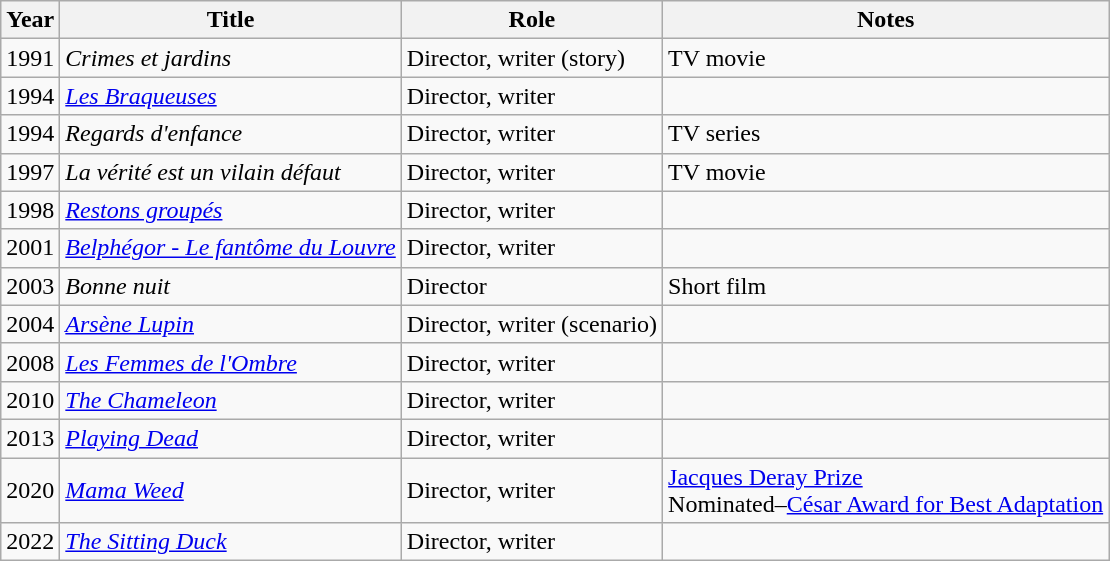<table class="wikitable sortable">
<tr>
<th>Year</th>
<th>Title</th>
<th>Role</th>
<th class="unsortable">Notes</th>
</tr>
<tr>
<td>1991</td>
<td><em>Crimes et jardins</em></td>
<td>Director, writer (story)</td>
<td>TV movie</td>
</tr>
<tr>
<td>1994</td>
<td><em><a href='#'>Les Braqueuses</a></em></td>
<td>Director, writer</td>
<td></td>
</tr>
<tr>
<td>1994</td>
<td><em>Regards d'enfance</em></td>
<td>Director, writer</td>
<td>TV series</td>
</tr>
<tr>
<td>1997</td>
<td><em>La vérité est un vilain défaut</em></td>
<td>Director, writer</td>
<td>TV movie</td>
</tr>
<tr>
<td>1998</td>
<td><em><a href='#'>Restons groupés</a></em></td>
<td>Director, writer</td>
<td></td>
</tr>
<tr>
<td>2001</td>
<td><em><a href='#'>Belphégor - Le fantôme du Louvre</a></em></td>
<td>Director, writer</td>
<td></td>
</tr>
<tr>
<td>2003</td>
<td><em>Bonne nuit</em></td>
<td>Director</td>
<td>Short film</td>
</tr>
<tr>
<td>2004</td>
<td><em><a href='#'>Arsène Lupin</a></em></td>
<td>Director, writer (scenario)</td>
<td></td>
</tr>
<tr>
<td>2008</td>
<td><em><a href='#'>Les Femmes de l'Ombre</a></em></td>
<td>Director, writer</td>
<td></td>
</tr>
<tr>
<td>2010</td>
<td><em><a href='#'>The Chameleon</a></em></td>
<td>Director, writer</td>
<td></td>
</tr>
<tr>
<td>2013</td>
<td><em><a href='#'>Playing Dead</a></em></td>
<td>Director, writer</td>
<td></td>
</tr>
<tr>
<td>2020</td>
<td><em><a href='#'>Mama Weed</a></em></td>
<td>Director, writer</td>
<td><a href='#'>Jacques Deray Prize</a><br>Nominated–<a href='#'>César Award for Best Adaptation</a></td>
</tr>
<tr>
<td>2022</td>
<td><em><a href='#'>The Sitting Duck</a></em></td>
<td>Director, writer</td>
<td></td>
</tr>
</table>
